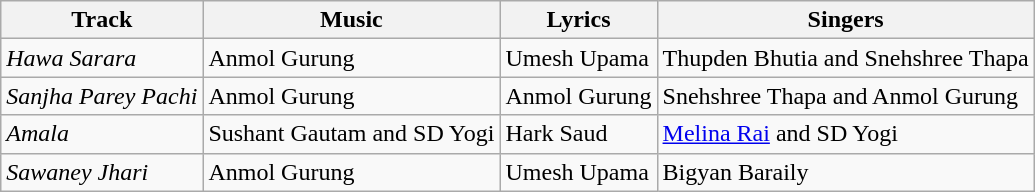<table class="wikitable sortable">
<tr>
<th>Track</th>
<th>Music</th>
<th>Lyrics</th>
<th>Singers</th>
</tr>
<tr>
<td><em>Hawa Sarara</em></td>
<td>Anmol Gurung</td>
<td>Umesh Upama</td>
<td>Thupden Bhutia and Snehshree Thapa</td>
</tr>
<tr>
<td><em>Sanjha Parey Pachi</em></td>
<td>Anmol Gurung</td>
<td>Anmol Gurung</td>
<td>Snehshree Thapa and Anmol Gurung</td>
</tr>
<tr>
<td><em>Amala</em></td>
<td>Sushant Gautam and SD Yogi</td>
<td>Hark Saud</td>
<td><a href='#'>Melina Rai</a> and SD Yogi</td>
</tr>
<tr>
<td><em>Sawaney Jhari</em></td>
<td>Anmol Gurung</td>
<td>Umesh Upama</td>
<td>Bigyan Baraily</td>
</tr>
</table>
